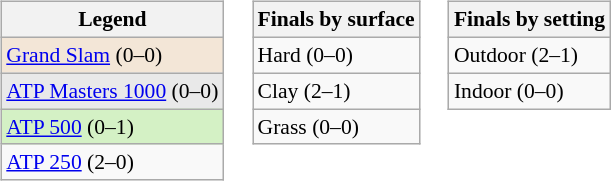<table>
<tr valign=top>
<td><br><table class="wikitable" style=font-size:90%>
<tr>
<th>Legend</th>
</tr>
<tr style=background:#f3e6d7>
<td><a href='#'>Grand Slam</a> (0–0)</td>
</tr>
<tr style=background:#e9e9e9>
<td><a href='#'>ATP Masters 1000</a> (0–0)</td>
</tr>
<tr style=background:#d4f1c5>
<td><a href='#'>ATP 500</a> (0–1)</td>
</tr>
<tr>
<td><a href='#'>ATP 250</a> (2–0)</td>
</tr>
</table>
</td>
<td><br><table class="wikitable" style=font-size:90%>
<tr>
<th>Finals by surface</th>
</tr>
<tr>
<td>Hard (0–0)</td>
</tr>
<tr>
<td>Clay (2–1)</td>
</tr>
<tr>
<td>Grass (0–0)</td>
</tr>
</table>
</td>
<td><br><table class="wikitable" style=font-size:90%>
<tr>
<th>Finals by setting</th>
</tr>
<tr>
<td>Outdoor (2–1)</td>
</tr>
<tr>
<td>Indoor (0–0)</td>
</tr>
</table>
</td>
</tr>
</table>
